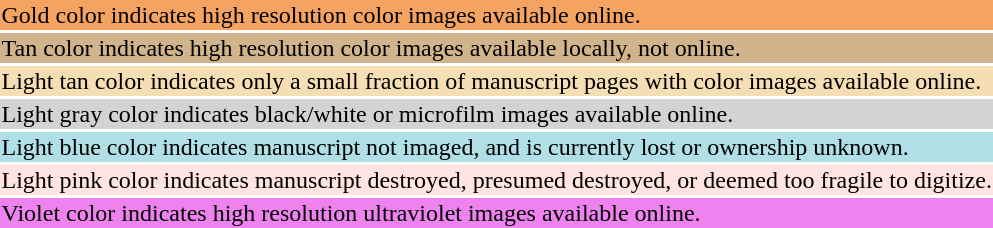<table style="background:transparent">
<tr>
<td bgcolor="sandybrown">Gold color indicates high resolution color images available online.</td>
</tr>
<tr>
<td bgcolor="tan">Tan color indicates high resolution color images available locally, not online.</td>
</tr>
<tr>
<td bgcolor="wheat">Light tan color indicates only a small fraction of manuscript pages with color images available online.</td>
</tr>
<tr>
<td bgcolor="lightgray">Light gray color indicates black/white or microfilm images available online.</td>
</tr>
<tr>
<td bgcolor="powderblue">Light blue color indicates manuscript not imaged, and is currently lost or ownership unknown.</td>
</tr>
<tr>
<td bgcolor="mistyrose">Light pink color indicates manuscript destroyed, presumed destroyed, or deemed too fragile to digitize.</td>
</tr>
<tr>
<td bgcolor="violet">Violet color indicates high resolution ultraviolet images available online.</td>
</tr>
</table>
